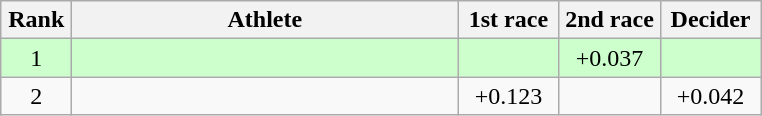<table class=wikitable style="text-align:center">
<tr>
<th width=40>Rank</th>
<th width=250>Athlete</th>
<th width=60>1st race</th>
<th width=60>2nd race</th>
<th width=60>Decider</th>
</tr>
<tr bgcolor="ccffcc">
<td>1</td>
<td align=left></td>
<td></td>
<td>+0.037</td>
<td></td>
</tr>
<tr>
<td>2</td>
<td align=left></td>
<td>+0.123</td>
<td></td>
<td>+0.042</td>
</tr>
</table>
